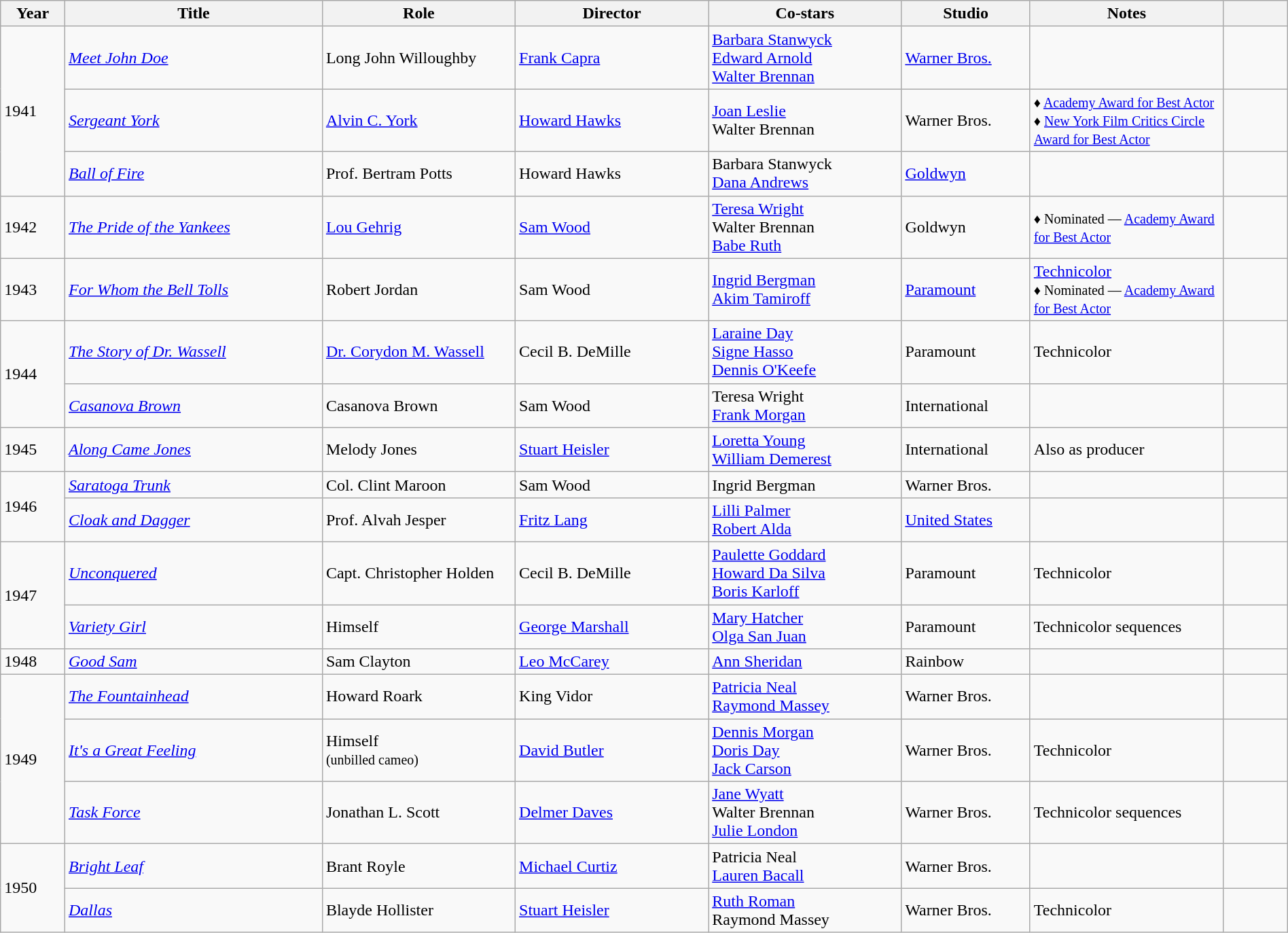<table class="wikitable sortable" width="100%">
<tr>
<th width="5%">Year</th>
<th width="20%">Title</th>
<th width="15%">Role</th>
<th width="15%">Director</th>
<th width="15%">Co-stars</th>
<th width="10%">Studio</th>
<th width="15%" class="unsortable">Notes</th>
<th width="5%" class="unsortable"></th>
</tr>
<tr>
<td rowspan=3>1941</td>
<td><em><a href='#'>Meet John Doe</a></em></td>
<td>Long John Willoughby</td>
<td><a href='#'>Frank Capra</a></td>
<td><a href='#'>Barbara Stanwyck</a><br><a href='#'>Edward Arnold</a><br><a href='#'>Walter Brennan</a></td>
<td><a href='#'>Warner Bros.</a></td>
<td></td>
<td></td>
</tr>
<tr>
<td><em><a href='#'>Sergeant York</a></em></td>
<td><a href='#'>Alvin C. York</a></td>
<td><a href='#'>Howard Hawks</a></td>
<td><a href='#'>Joan Leslie</a><br>Walter Brennan</td>
<td>Warner Bros.</td>
<td><small>♦ <a href='#'>Academy Award for Best Actor</a><br>♦ <a href='#'>New York Film Critics Circle Award for Best Actor</a></small></td>
<td></td>
</tr>
<tr>
<td><em><a href='#'>Ball of Fire</a></em></td>
<td>Prof. Bertram Potts</td>
<td>Howard Hawks</td>
<td>Barbara Stanwyck<br><a href='#'>Dana Andrews</a></td>
<td><a href='#'>Goldwyn</a></td>
<td></td>
<td></td>
</tr>
<tr>
<td>1942</td>
<td><em><a href='#'>The Pride of the Yankees</a></em></td>
<td><a href='#'>Lou Gehrig</a></td>
<td><a href='#'>Sam Wood</a></td>
<td><a href='#'>Teresa Wright</a><br>Walter Brennan<br><a href='#'>Babe Ruth</a></td>
<td>Goldwyn</td>
<td><small>♦ Nominated — <a href='#'>Academy Award for Best Actor</a></small></td>
<td></td>
</tr>
<tr>
<td>1943</td>
<td><em><a href='#'>For Whom the Bell Tolls</a></em></td>
<td>Robert Jordan</td>
<td>Sam Wood</td>
<td><a href='#'>Ingrid Bergman</a><br><a href='#'>Akim Tamiroff</a></td>
<td><a href='#'>Paramount</a></td>
<td><a href='#'>Technicolor</a><br><small>♦ Nominated — <a href='#'>Academy Award for Best Actor</a></small></td>
<td></td>
</tr>
<tr>
<td rowspan=2>1944</td>
<td><em><a href='#'>The Story of Dr. Wassell</a></em></td>
<td><a href='#'>Dr. Corydon M. Wassell</a></td>
<td>Cecil B. DeMille</td>
<td><a href='#'>Laraine Day</a><br><a href='#'>Signe Hasso</a><br><a href='#'>Dennis O'Keefe</a></td>
<td>Paramount</td>
<td>Technicolor</td>
<td></td>
</tr>
<tr>
<td><em><a href='#'>Casanova Brown</a></em></td>
<td>Casanova Brown</td>
<td>Sam Wood</td>
<td>Teresa Wright<br><a href='#'>Frank Morgan</a></td>
<td>International</td>
<td></td>
<td></td>
</tr>
<tr>
<td>1945</td>
<td><em><a href='#'>Along Came Jones</a></em></td>
<td>Melody Jones</td>
<td><a href='#'>Stuart Heisler</a></td>
<td><a href='#'>Loretta Young</a><br><a href='#'>William Demerest</a></td>
<td>International</td>
<td>Also as producer</td>
<td></td>
</tr>
<tr>
<td rowspan=2>1946</td>
<td><em><a href='#'>Saratoga Trunk</a></em></td>
<td>Col. Clint Maroon</td>
<td>Sam Wood</td>
<td>Ingrid Bergman</td>
<td>Warner Bros.</td>
<td></td>
<td></td>
</tr>
<tr>
<td><em><a href='#'>Cloak and Dagger</a></em></td>
<td>Prof. Alvah Jesper</td>
<td><a href='#'>Fritz Lang</a></td>
<td><a href='#'>Lilli Palmer</a><br><a href='#'>Robert Alda</a></td>
<td><a href='#'>United States</a></td>
<td></td>
<td></td>
</tr>
<tr>
<td rowspan=2>1947</td>
<td><em><a href='#'>Unconquered</a></em></td>
<td>Capt. Christopher Holden</td>
<td>Cecil B. DeMille</td>
<td><a href='#'>Paulette Goddard</a><br><a href='#'>Howard Da Silva</a><br><a href='#'>Boris Karloff</a></td>
<td>Paramount</td>
<td>Technicolor</td>
<td></td>
</tr>
<tr>
<td><em><a href='#'>Variety Girl</a></em></td>
<td>Himself</td>
<td><a href='#'>George Marshall</a></td>
<td><a href='#'>Mary Hatcher</a><br><a href='#'>Olga San Juan</a></td>
<td>Paramount</td>
<td>Technicolor sequences</td>
<td></td>
</tr>
<tr>
<td>1948</td>
<td><em><a href='#'>Good Sam</a></em></td>
<td>Sam Clayton</td>
<td><a href='#'>Leo McCarey</a></td>
<td><a href='#'>Ann Sheridan</a></td>
<td>Rainbow</td>
<td></td>
<td></td>
</tr>
<tr>
<td rowspan=3>1949</td>
<td><em><a href='#'>The Fountainhead</a></em></td>
<td>Howard Roark</td>
<td>King Vidor</td>
<td><a href='#'>Patricia Neal</a><br><a href='#'>Raymond Massey</a></td>
<td>Warner Bros.</td>
<td></td>
<td></td>
</tr>
<tr>
<td><em><a href='#'>It's a Great Feeling</a></em></td>
<td>Himself<br><small>(unbilled cameo)</small></td>
<td><a href='#'>David Butler</a></td>
<td><a href='#'>Dennis Morgan</a><br><a href='#'>Doris Day</a><br><a href='#'>Jack Carson</a></td>
<td>Warner Bros.</td>
<td>Technicolor</td>
<td></td>
</tr>
<tr>
<td><em><a href='#'>Task Force</a></em></td>
<td>Jonathan L. Scott</td>
<td><a href='#'>Delmer Daves</a></td>
<td><a href='#'>Jane Wyatt</a><br>Walter Brennan<br><a href='#'>Julie London</a></td>
<td>Warner Bros.</td>
<td>Technicolor sequences</td>
<td></td>
</tr>
<tr>
<td rowspan=2>1950</td>
<td><em><a href='#'>Bright Leaf</a></em></td>
<td>Brant Royle</td>
<td><a href='#'>Michael Curtiz</a></td>
<td>Patricia Neal<br><a href='#'>Lauren Bacall</a></td>
<td>Warner Bros.</td>
<td></td>
<td></td>
</tr>
<tr>
<td><em><a href='#'>Dallas</a></em></td>
<td>Blayde Hollister</td>
<td><a href='#'>Stuart Heisler</a></td>
<td><a href='#'>Ruth Roman</a><br>Raymond Massey</td>
<td>Warner Bros.</td>
<td>Technicolor</td>
<td></td>
</tr>
</table>
